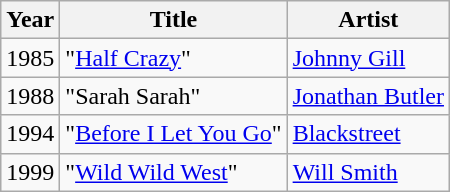<table class="wikitable sortable">
<tr>
<th>Year</th>
<th>Title</th>
<th>Artist</th>
</tr>
<tr>
<td>1985</td>
<td>"<a href='#'>Half Crazy</a>"</td>
<td><a href='#'>Johnny Gill</a></td>
</tr>
<tr>
<td>1988</td>
<td>"Sarah Sarah"</td>
<td><a href='#'>Jonathan Butler</a></td>
</tr>
<tr>
<td>1994</td>
<td>"<a href='#'>Before I Let You Go</a>"</td>
<td><a href='#'>Blackstreet</a></td>
</tr>
<tr>
<td>1999</td>
<td>"<a href='#'>Wild Wild West</a>"</td>
<td><a href='#'>Will Smith</a></td>
</tr>
</table>
